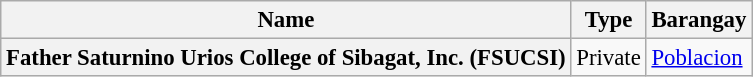<table class="wikitable plainrowheaders" style="font-size:95%;">
<tr>
<th scope="col">Name</th>
<th scope="col">Type</th>
<th scope="col">Barangay</th>
</tr>
<tr>
<th scope="row">Father Saturnino Urios College of Sibagat, Inc. (FSUCSI)</th>
<td>Private</td>
<td><a href='#'>Poblacion</a></td>
</tr>
</table>
